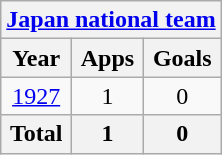<table class="wikitable" style="text-align:center">
<tr>
<th colspan=3><a href='#'>Japan national team</a></th>
</tr>
<tr>
<th>Year</th>
<th>Apps</th>
<th>Goals</th>
</tr>
<tr>
<td><a href='#'>1927</a></td>
<td>1</td>
<td>0</td>
</tr>
<tr>
<th>Total</th>
<th>1</th>
<th>0</th>
</tr>
</table>
